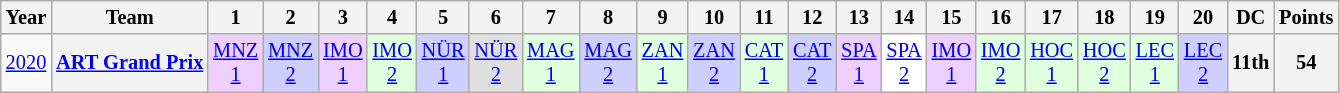<table class="wikitable" style="text-align:center; font-size:85%">
<tr>
<th>Year</th>
<th>Team</th>
<th>1</th>
<th>2</th>
<th>3</th>
<th>4</th>
<th>5</th>
<th>6</th>
<th>7</th>
<th>8</th>
<th>9</th>
<th>10</th>
<th>11</th>
<th>12</th>
<th>13</th>
<th>14</th>
<th>15</th>
<th>16</th>
<th>17</th>
<th>18</th>
<th>19</th>
<th>20</th>
<th>DC</th>
<th>Points</th>
</tr>
<tr>
<td id=2020R><a href='#'>2020</a></td>
<th nowrap><a href='#'>ART Grand Prix</a></th>
<td style="background:#EFCFFF;"><a href='#'>MNZ<br>1</a><br></td>
<td style="background:#CFCFFF;"><a href='#'>MNZ<br>2</a><br></td>
<td style="background:#EFCFFF;"><a href='#'>IMO<br>1</a><br></td>
<td style="background:#DFFFDF;"><a href='#'>IMO<br>2</a><br></td>
<td style="background:#CFCFFF;"><a href='#'>NÜR<br>1</a><br></td>
<td style="background:#DFDFDF;"><a href='#'>NÜR<br>2</a><br></td>
<td style="background:#DFFFDF;"><a href='#'>MAG<br>1</a><br></td>
<td style="background:#CFCFFF;"><a href='#'>MAG<br>2</a><br></td>
<td style="background:#DFFFDF;"><a href='#'>ZAN<br>1</a><br></td>
<td style="background:#CFCFFF;"><a href='#'>ZAN<br>2</a><br></td>
<td style="background:#DFFFDF;"><a href='#'>CAT<br>1</a><br></td>
<td style="background:#CFCFFF;"><a href='#'>CAT<br>2</a><br></td>
<td style="background:#EFCFFF;"><a href='#'>SPA<br>1</a><br></td>
<td style="background:#FFFFFF;"><a href='#'>SPA<br>2</a><br></td>
<td style="background:#EFCFFF;"><a href='#'>IMO<br>1</a><br></td>
<td style="background:#DFFFDF;"><a href='#'>IMO<br>2</a><br></td>
<td style="background:#DFFFDF;"><a href='#'>HOC<br>1</a><br></td>
<td style="background:#DFFFDF;"><a href='#'>HOC<br>2</a><br></td>
<td style="background:#DFFFDF;"><a href='#'>LEC<br>1</a><br></td>
<td style="background:#CFCFFF;"><a href='#'>LEC<br>2</a><br></td>
<th>11th</th>
<th>54</th>
</tr>
</table>
